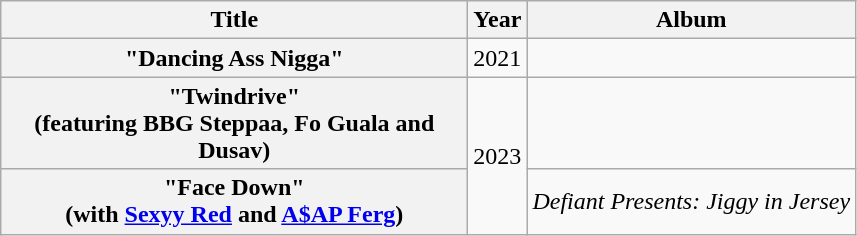<table class="wikitable plainrowheaders" style="text-align:center;">
<tr>
<th scope="col" style="width:19em;">Title</th>
<th scope="col">Year</th>
<th scope="col">Album</th>
</tr>
<tr>
<th scope="row">"Dancing Ass Nigga"</th>
<td>2021</td>
<td></td>
</tr>
<tr>
<th scope="row">"Twindrive"<br><span>(featuring BBG Steppaa, Fo Guala and Dusav)</span></th>
<td rowspan="2">2023</td>
<td></td>
</tr>
<tr>
<th scope="row">"Face Down"<br><span>(with <a href='#'>Sexyy Red</a> and <a href='#'>A$AP Ferg</a>)</span></th>
<td><em>Defiant Presents: Jiggy in Jersey</em></td>
</tr>
</table>
